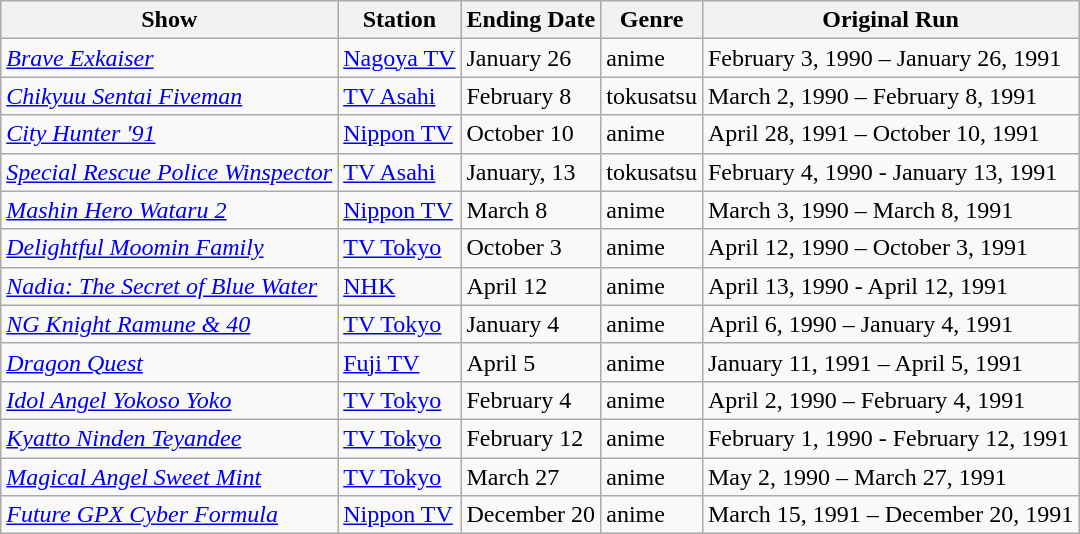<table class="wikitable sortable">
<tr>
<th>Show</th>
<th>Station</th>
<th>Ending Date</th>
<th>Genre</th>
<th>Original Run</th>
</tr>
<tr>
<td><em><a href='#'>Brave Exkaiser</a></em></td>
<td><a href='#'>Nagoya TV</a></td>
<td>January 26</td>
<td>anime</td>
<td>February 3, 1990 – January 26, 1991</td>
</tr>
<tr>
<td><em><a href='#'>Chikyuu Sentai Fiveman</a></em></td>
<td><a href='#'>TV Asahi</a></td>
<td>February 8</td>
<td>tokusatsu</td>
<td>March 2, 1990 – February 8, 1991</td>
</tr>
<tr>
<td><em><a href='#'>City Hunter '91</a></em></td>
<td><a href='#'>Nippon TV</a></td>
<td>October 10</td>
<td>anime</td>
<td>April 28, 1991 – October 10, 1991</td>
</tr>
<tr>
<td><em><a href='#'>Special Rescue Police Winspector</a></em></td>
<td><a href='#'>TV Asahi</a></td>
<td>January, 13</td>
<td>tokusatsu</td>
<td>February 4, 1990 - January 13, 1991</td>
</tr>
<tr>
<td><em><a href='#'>Mashin Hero Wataru 2</a></em></td>
<td><a href='#'>Nippon TV</a></td>
<td>March 8</td>
<td>anime</td>
<td>March 3, 1990 – March 8, 1991</td>
</tr>
<tr>
<td><em><a href='#'>Delightful Moomin Family</a></em></td>
<td><a href='#'>TV Tokyo</a></td>
<td>October 3</td>
<td>anime</td>
<td>April 12, 1990 – October 3, 1991</td>
</tr>
<tr>
<td><em><a href='#'>Nadia: The Secret of Blue Water</a></em></td>
<td><a href='#'>NHK</a></td>
<td>April 12</td>
<td>anime</td>
<td>April 13, 1990 - April 12, 1991</td>
</tr>
<tr>
<td><em><a href='#'>NG Knight Ramune & 40</a></em></td>
<td><a href='#'>TV Tokyo</a></td>
<td>January 4</td>
<td>anime</td>
<td>April 6, 1990 – January 4, 1991</td>
</tr>
<tr>
<td><em><a href='#'>Dragon Quest</a></em></td>
<td><a href='#'>Fuji TV</a></td>
<td>April 5</td>
<td>anime</td>
<td>January 11, 1991 – April 5, 1991</td>
</tr>
<tr>
<td><em><a href='#'>Idol Angel Yokoso Yoko</a></em></td>
<td><a href='#'>TV Tokyo</a></td>
<td>February 4</td>
<td>anime</td>
<td>April 2, 1990 – February 4, 1991</td>
</tr>
<tr>
<td><em><a href='#'>Kyatto Ninden Teyandee</a></em></td>
<td><a href='#'>TV Tokyo</a></td>
<td>February 12</td>
<td>anime</td>
<td>February 1, 1990 - February 12, 1991</td>
</tr>
<tr>
<td><em><a href='#'>Magical Angel Sweet Mint</a></em></td>
<td><a href='#'>TV Tokyo</a></td>
<td>March 27</td>
<td>anime</td>
<td>May 2, 1990 – March 27, 1991</td>
</tr>
<tr>
<td><em><a href='#'>Future GPX Cyber Formula</a></em></td>
<td><a href='#'>Nippon TV</a></td>
<td>December 20</td>
<td>anime</td>
<td>March 15, 1991 – December 20, 1991</td>
</tr>
</table>
